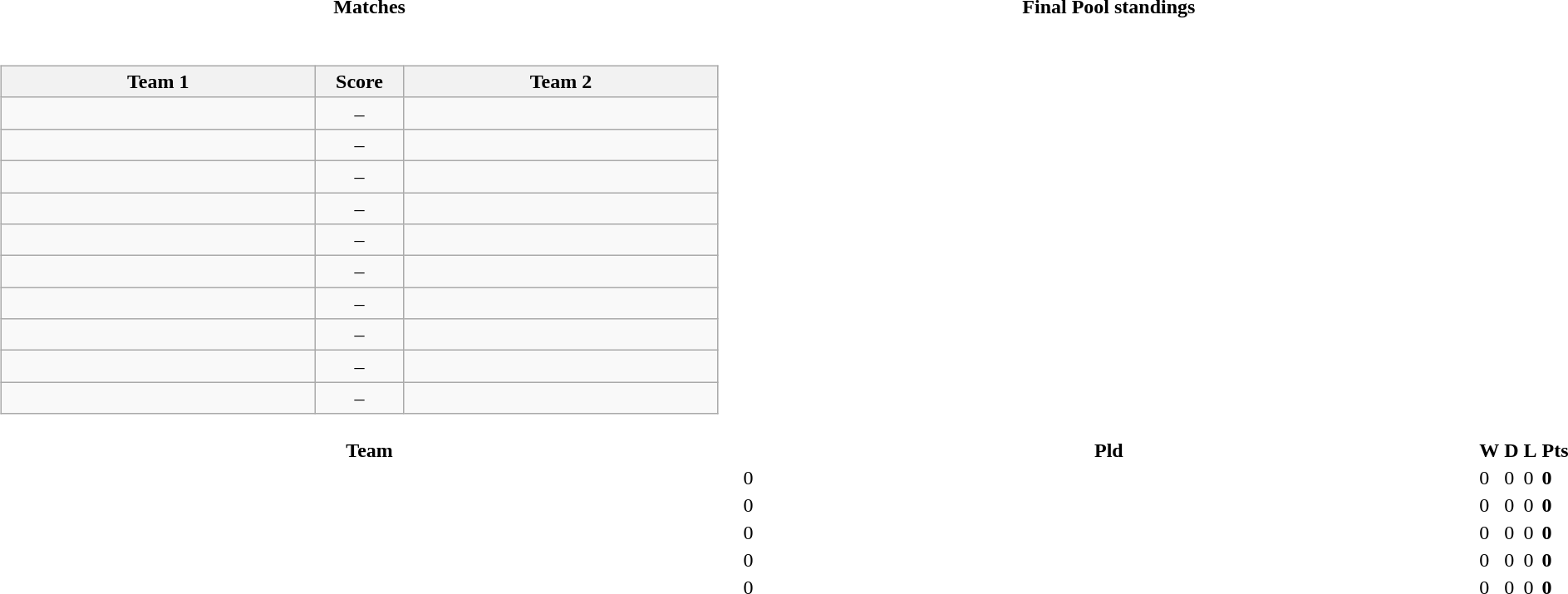<table>
<tr>
<th style="width:50%;">Matches</th>
<th style="width:50%;">Final Pool standings</th>
</tr>
<tr>
<td><br><table class="wikitable" style="text-align: center;">
<tr>
<th style="width:200pt;"><strong>Team 1</strong></th>
<th style="width:50pt;"><strong>Score</strong></th>
<th style="width:200pt;"><strong>Team 2</strong></th>
</tr>
<tr>
<td></td>
<td>–</td>
<td></td>
</tr>
<tr>
<td></td>
<td>–</td>
<td></td>
</tr>
<tr>
<td></td>
<td>–</td>
<td></td>
</tr>
<tr>
<td></td>
<td>–</td>
<td></td>
</tr>
<tr>
<td></td>
<td>–</td>
<td></td>
</tr>
<tr>
<td></td>
<td>–</td>
<td></td>
</tr>
<tr>
<td></td>
<td>–</td>
<td></td>
</tr>
<tr>
<td></td>
<td>–</td>
<td></td>
</tr>
<tr>
<td></td>
<td>–</td>
<td></td>
</tr>
<tr>
<td></td>
<td>–</td>
<td></td>
</tr>
</table>
</td>
<td><br></td>
</tr>
<tr>
<th style="width:200px;">Team</th>
<th width="40">Pld</th>
<th width="40">W</th>
<th width="40">D</th>
<th width="40">L</th>
<th width="40">Pts</th>
</tr>
<tr>
<td align=left></td>
<td>0</td>
<td>0</td>
<td>0</td>
<td>0</td>
<td><strong>0</strong></td>
</tr>
<tr>
<td align=left></td>
<td>0</td>
<td>0</td>
<td>0</td>
<td>0</td>
<td><strong>0</strong></td>
</tr>
<tr>
<td align=left></td>
<td>0</td>
<td>0</td>
<td>0</td>
<td>0</td>
<td><strong>0</strong></td>
</tr>
<tr>
<td align=left></td>
<td>0</td>
<td>0</td>
<td>0</td>
<td>0</td>
<td><strong>0</strong></td>
</tr>
<tr>
<td align=left></td>
<td>0</td>
<td>0</td>
<td>0</td>
<td>0</td>
<td><strong>0</strong></td>
</tr>
</table>
